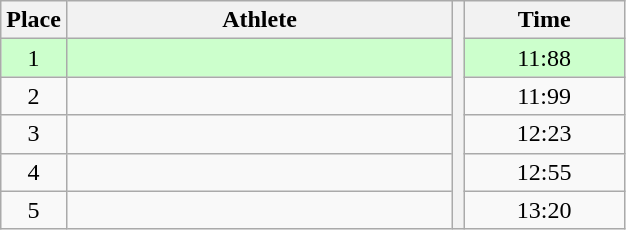<table class="wikitable" style="text-align:center">
<tr>
<th>Place</th>
<th width=250>Athlete</th>
<th rowspan=27></th>
<th width=100>Time</th>
</tr>
<tr style="background:#ccffcc;">
<td>1</td>
<td align=left></td>
<td>11:88</td>
</tr>
<tr>
<td>2</td>
<td align=left></td>
<td>11:99</td>
</tr>
<tr>
<td>3</td>
<td align=left></td>
<td>12:23</td>
</tr>
<tr>
<td>4</td>
<td align=left></td>
<td>12:55</td>
</tr>
<tr>
<td>5</td>
<td align=left></td>
<td>13:20</td>
</tr>
</table>
